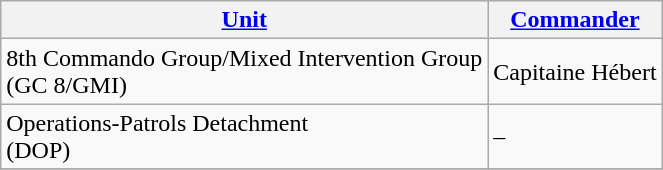<table class="wikitable">
<tr>
<th><strong><a href='#'>Unit</a></strong></th>
<th><strong><a href='#'>Commander</a></strong></th>
</tr>
<tr>
<td>8th Commando Group/Mixed Intervention Group<br> (GC 8/GMI)</td>
<td>Capitaine Hébert</td>
</tr>
<tr>
<td>Operations-Patrols Detachment<br> (DOP)</td>
<td>–</td>
</tr>
<tr>
</tr>
</table>
